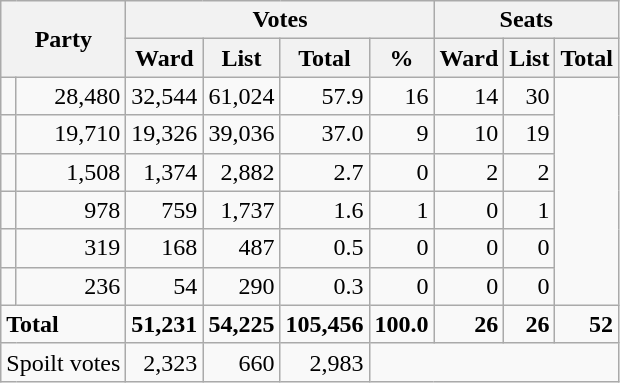<table class=wikitable style="text-align:right">
<tr>
<th rowspan="2" colspan="2">Party</th>
<th colspan="4" align="center">Votes</th>
<th colspan="3" align="center">Seats</th>
</tr>
<tr>
<th>Ward</th>
<th>List</th>
<th>Total</th>
<th>%</th>
<th>Ward</th>
<th>List</th>
<th>Total</th>
</tr>
<tr>
<td></td>
<td>28,480</td>
<td>32,544</td>
<td>61,024</td>
<td>57.9</td>
<td>16</td>
<td>14</td>
<td>30</td>
</tr>
<tr>
<td></td>
<td>19,710</td>
<td>19,326</td>
<td>39,036</td>
<td>37.0</td>
<td>9</td>
<td>10</td>
<td>19</td>
</tr>
<tr>
<td></td>
<td>1,508</td>
<td>1,374</td>
<td>2,882</td>
<td>2.7</td>
<td>0</td>
<td>2</td>
<td>2</td>
</tr>
<tr>
<td></td>
<td>978</td>
<td>759</td>
<td>1,737</td>
<td>1.6</td>
<td>1</td>
<td>0</td>
<td>1</td>
</tr>
<tr>
<td></td>
<td>319</td>
<td>168</td>
<td>487</td>
<td>0.5</td>
<td>0</td>
<td>0</td>
<td>0</td>
</tr>
<tr>
<td></td>
<td>236</td>
<td>54</td>
<td>290</td>
<td>0.3</td>
<td>0</td>
<td>0</td>
<td>0</td>
</tr>
<tr>
<td colspan="2" style="text-align:left"><strong>Total</strong></td>
<td><strong>51,231</strong></td>
<td><strong>54,225</strong></td>
<td><strong>105,456</strong></td>
<td><strong>100.0</strong></td>
<td><strong>26</strong></td>
<td><strong>26</strong></td>
<td><strong>52</strong></td>
</tr>
<tr>
<td colspan="2" style="text-align:left">Spoilt votes</td>
<td>2,323</td>
<td>660</td>
<td>2,983</td>
</tr>
</table>
